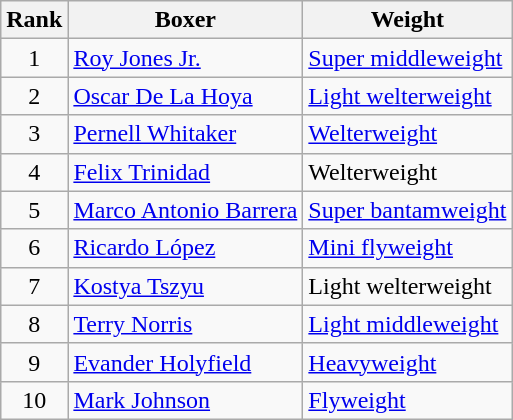<table class="wikitable ">
<tr>
<th>Rank</th>
<th>Boxer</th>
<th>Weight</th>
</tr>
<tr>
<td align=center>1</td>
<td><a href='#'>Roy Jones Jr.</a></td>
<td><a href='#'>Super middleweight</a></td>
</tr>
<tr>
<td align=center>2</td>
<td><a href='#'>Oscar De La Hoya</a></td>
<td><a href='#'>Light welterweight</a></td>
</tr>
<tr>
<td align=center>3</td>
<td><a href='#'>Pernell Whitaker</a></td>
<td><a href='#'>Welterweight</a></td>
</tr>
<tr>
<td align=center>4</td>
<td><a href='#'>Felix Trinidad</a></td>
<td>Welterweight</td>
</tr>
<tr>
<td align=center>5</td>
<td><a href='#'>Marco Antonio Barrera</a></td>
<td><a href='#'>Super bantamweight</a></td>
</tr>
<tr>
<td align=center>6</td>
<td><a href='#'>Ricardo López</a></td>
<td><a href='#'>Mini flyweight</a></td>
</tr>
<tr>
<td align=center>7</td>
<td><a href='#'>Kostya Tszyu</a></td>
<td>Light welterweight</td>
</tr>
<tr>
<td align=center>8</td>
<td><a href='#'>Terry Norris</a></td>
<td><a href='#'>Light middleweight</a></td>
</tr>
<tr>
<td align=center>9</td>
<td><a href='#'>Evander Holyfield</a></td>
<td><a href='#'>Heavyweight</a></td>
</tr>
<tr>
<td align=center>10</td>
<td><a href='#'>Mark Johnson</a></td>
<td><a href='#'>Flyweight</a></td>
</tr>
</table>
